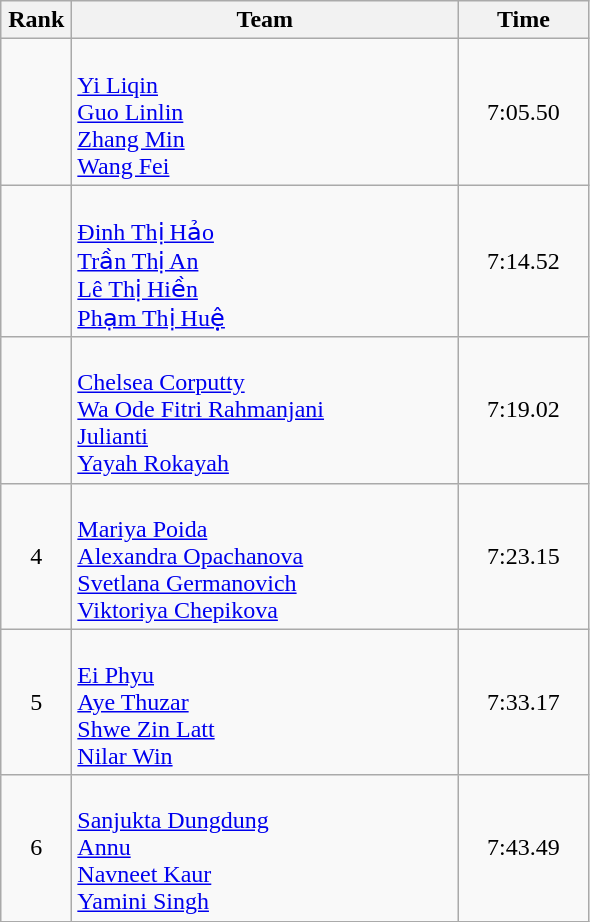<table class=wikitable style="text-align:center">
<tr>
<th width=40>Rank</th>
<th width=250>Team</th>
<th width=80>Time</th>
</tr>
<tr>
<td></td>
<td align="left"><br><a href='#'>Yi Liqin</a><br><a href='#'>Guo Linlin</a><br><a href='#'>Zhang Min</a><br><a href='#'>Wang Fei</a></td>
<td>7:05.50</td>
</tr>
<tr>
<td></td>
<td align="left"><br><a href='#'>Đinh Thị Hảo</a><br><a href='#'>Trần Thị An</a><br><a href='#'>Lê Thị Hiền</a><br><a href='#'>Phạm Thị Huệ</a></td>
<td>7:14.52</td>
</tr>
<tr>
<td></td>
<td align="left"><br><a href='#'>Chelsea Corputty</a><br><a href='#'>Wa Ode Fitri Rahmanjani</a><br><a href='#'>Julianti</a><br><a href='#'>Yayah Rokayah</a></td>
<td>7:19.02</td>
</tr>
<tr>
<td>4</td>
<td align="left"><br><a href='#'>Mariya Poida</a><br><a href='#'>Alexandra Opachanova</a><br><a href='#'>Svetlana Germanovich</a><br><a href='#'>Viktoriya Chepikova</a></td>
<td>7:23.15</td>
</tr>
<tr>
<td>5</td>
<td align="left"><br><a href='#'>Ei Phyu</a><br><a href='#'>Aye Thuzar</a><br><a href='#'>Shwe Zin Latt</a><br><a href='#'>Nilar Win</a></td>
<td>7:33.17</td>
</tr>
<tr>
<td>6</td>
<td align="left"><br><a href='#'>Sanjukta Dungdung</a><br><a href='#'>Annu</a><br><a href='#'>Navneet Kaur</a><br><a href='#'>Yamini Singh</a></td>
<td>7:43.49</td>
</tr>
</table>
